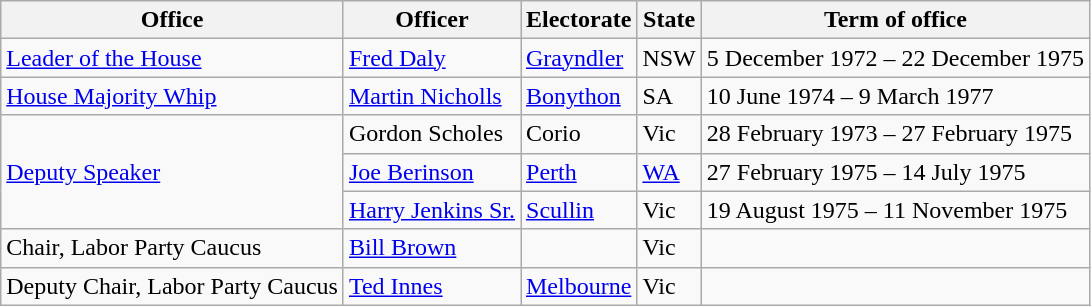<table class="wikitable sortable">
<tr>
<th>Office</th>
<th>Officer</th>
<th>Electorate</th>
<th>State</th>
<th>Term of office</th>
</tr>
<tr>
<td><a href='#'>Leader of the House</a></td>
<td><a href='#'>Fred Daly</a></td>
<td><a href='#'>Grayndler</a></td>
<td>NSW</td>
<td>5 December 1972 – 22 December 1975</td>
</tr>
<tr>
<td><a href='#'>House Majority Whip</a></td>
<td><a href='#'>Martin Nicholls</a></td>
<td><a href='#'>Bonython</a></td>
<td>SA</td>
<td>10 June 1974 – 9 March 1977</td>
</tr>
<tr>
<td rowspan=3><a href='#'>Deputy Speaker</a></td>
<td>Gordon Scholes</td>
<td>Corio</td>
<td>Vic</td>
<td>28 February 1973 – 27 February 1975</td>
</tr>
<tr>
<td><a href='#'>Joe Berinson</a></td>
<td><a href='#'>Perth</a></td>
<td><a href='#'>WA</a></td>
<td>27 February 1975 – 14 July 1975</td>
</tr>
<tr>
<td><a href='#'>Harry Jenkins Sr.</a></td>
<td><a href='#'>Scullin</a></td>
<td>Vic</td>
<td>19 August 1975 – 11 November 1975</td>
</tr>
<tr>
<td>Chair, Labor Party Caucus</td>
<td><a href='#'>Bill Brown</a></td>
<td></td>
<td>Vic</td>
<td></td>
</tr>
<tr>
<td>Deputy Chair, Labor Party Caucus</td>
<td><a href='#'>Ted Innes</a></td>
<td><a href='#'>Melbourne</a></td>
<td>Vic</td>
<td></td>
</tr>
</table>
